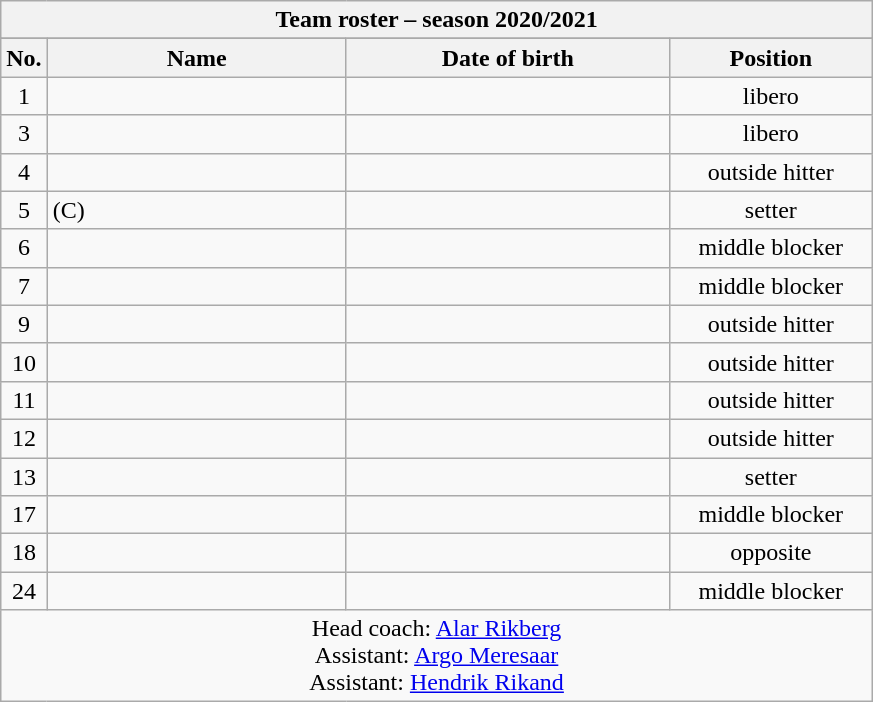<table class="wikitable collapsible collapsed sortable" style="font-size:100%; text-align:center;">
<tr>
<th colspan=6>Team roster – season 2020/2021</th>
</tr>
<tr>
</tr>
<tr>
<th>No.</th>
<th style="width:12em">Name</th>
<th style="width:13em">Date of birth</th>
<th style="width:8em">Position</th>
</tr>
<tr>
<td>1</td>
<td align=left> </td>
<td align=right></td>
<td>libero</td>
</tr>
<tr>
<td>3</td>
<td align=left> </td>
<td align=right></td>
<td>libero</td>
</tr>
<tr>
<td>4</td>
<td align=left> </td>
<td align=right></td>
<td>outside hitter</td>
</tr>
<tr>
<td>5</td>
<td align=left>  (C)</td>
<td align=right></td>
<td>setter</td>
</tr>
<tr>
<td>6</td>
<td align=left> </td>
<td align=right></td>
<td>middle blocker</td>
</tr>
<tr>
<td>7</td>
<td align=left> </td>
<td align=right></td>
<td>middle blocker</td>
</tr>
<tr>
<td>9</td>
<td align=left> </td>
<td align=right></td>
<td>outside hitter</td>
</tr>
<tr>
<td>10</td>
<td align=left> </td>
<td align=right></td>
<td>outside hitter</td>
</tr>
<tr>
<td>11</td>
<td align=left> </td>
<td align=right></td>
<td>outside hitter</td>
</tr>
<tr>
<td>12</td>
<td align=left> </td>
<td align=right></td>
<td>outside hitter</td>
</tr>
<tr>
<td>13</td>
<td align=left> </td>
<td align=right></td>
<td>setter</td>
</tr>
<tr>
<td>17</td>
<td align=left> </td>
<td align=right></td>
<td>middle blocker</td>
</tr>
<tr>
<td>18</td>
<td align=left> </td>
<td align=right></td>
<td>opposite</td>
</tr>
<tr>
<td>24</td>
<td align=left> </td>
<td align=right></td>
<td>middle blocker</td>
</tr>
<tr>
<td colspan=4>Head coach:   <a href='#'>Alar Rikberg</a><br>Assistant:  <a href='#'>Argo Meresaar</a><br>Assistant:  <a href='#'>Hendrik Rikand</a></td>
</tr>
</table>
